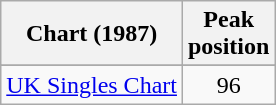<table class="wikitable sortable">
<tr>
<th>Chart (1987)</th>
<th>Peak<br>position</th>
</tr>
<tr>
</tr>
<tr>
<td><a href='#'>UK Singles Chart</a></td>
<td align="center">96</td>
</tr>
</table>
